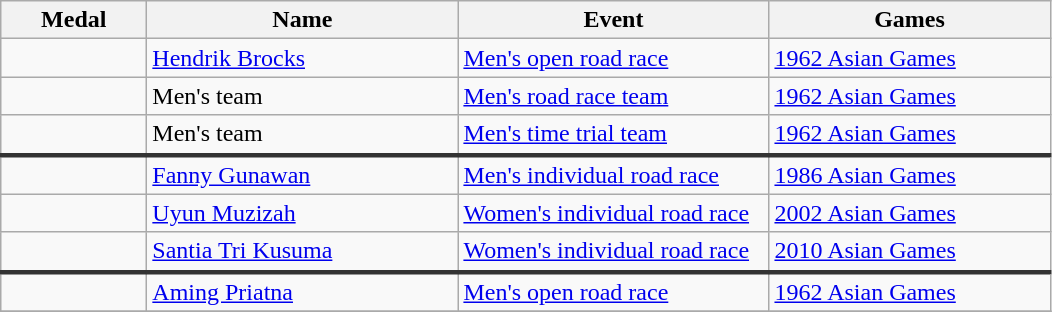<table class="wikitable sortable" style="font-size:100%">
<tr>
<th width="90">Medal</th>
<th width="200">Name</th>
<th width="200">Event</th>
<th width="180">Games</th>
</tr>
<tr>
<td></td>
<td><a href='#'>Hendrik Brocks</a></td>
<td><a href='#'>Men's open road race</a></td>
<td><a href='#'>1962 Asian Games</a></td>
</tr>
<tr>
<td></td>
<td>Men's team<br></td>
<td><a href='#'>Men's road race team</a></td>
<td><a href='#'>1962 Asian Games</a></td>
</tr>
<tr>
<td></td>
<td>Men's team<br></td>
<td><a href='#'>Men's time trial team</a></td>
<td><a href='#'>1962 Asian Games</a></td>
</tr>
<tr style="border-top: 3px solid #333333;">
<td></td>
<td><a href='#'>Fanny Gunawan</a></td>
<td><a href='#'>Men's individual road race</a></td>
<td><a href='#'>1986 Asian Games</a></td>
</tr>
<tr>
<td></td>
<td><a href='#'>Uyun Muzizah</a></td>
<td><a href='#'>Women's individual road race</a></td>
<td><a href='#'>2002 Asian Games</a></td>
</tr>
<tr>
<td></td>
<td><a href='#'>Santia Tri Kusuma</a></td>
<td><a href='#'>Women's individual road race</a></td>
<td><a href='#'>2010 Asian Games</a></td>
</tr>
<tr style="border-top: 3px solid #333333;">
<td></td>
<td><a href='#'>Aming Priatna</a></td>
<td><a href='#'>Men's open road race</a></td>
<td><a href='#'>1962 Asian Games</a></td>
</tr>
<tr>
</tr>
</table>
